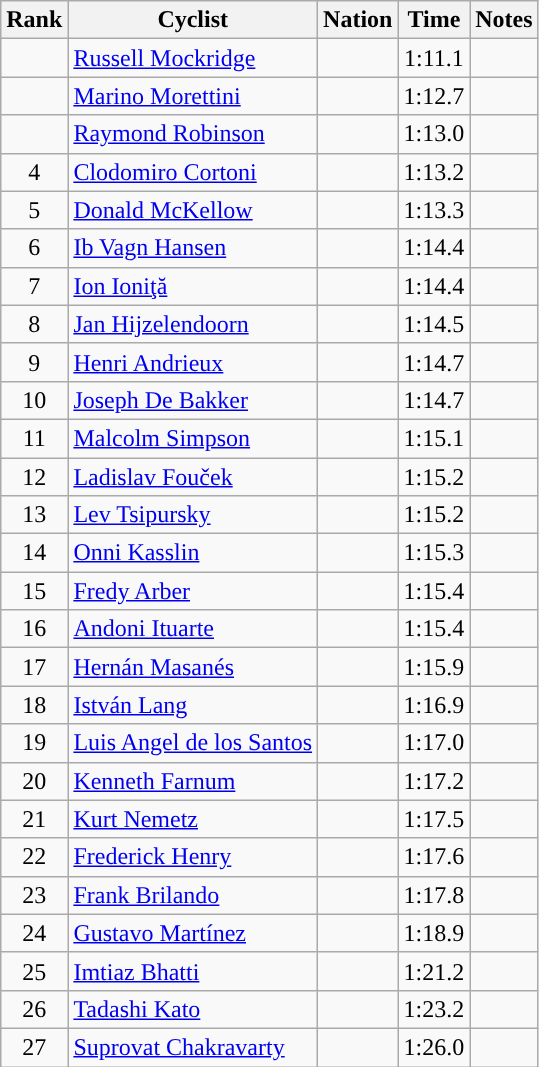<table class="wikitable sortable" style="text-align:center">
<tr>
<th>Rank</th>
<th>Cyclist</th>
<th>Nation</th>
<th>Time</th>
<th>Notes</th>
</tr>
<tr>
<td></td>
<td align=left><a href='#'>Russell Mockridge</a></td>
<td align=left></td>
<td>1:11.1</td>
<td></td>
</tr>
<tr>
<td></td>
<td align=left><a href='#'>Marino Morettini</a></td>
<td align=left></td>
<td>1:12.7</td>
<td></td>
</tr>
<tr>
<td></td>
<td align=left><a href='#'>Raymond Robinson</a></td>
<td align=left></td>
<td>1:13.0</td>
<td></td>
</tr>
<tr>
<td>4</td>
<td align=left><a href='#'>Clodomiro Cortoni</a></td>
<td align=left></td>
<td>1:13.2</td>
<td></td>
</tr>
<tr>
<td>5</td>
<td align=left><a href='#'>Donald McKellow</a></td>
<td align=left></td>
<td>1:13.3</td>
<td></td>
</tr>
<tr>
<td>6</td>
<td align=left><a href='#'>Ib Vagn Hansen</a></td>
<td align=left></td>
<td>1:14.4</td>
<td></td>
</tr>
<tr>
<td>7</td>
<td align=left><a href='#'>Ion Ioniţă</a></td>
<td align=left></td>
<td>1:14.4</td>
<td></td>
</tr>
<tr>
<td>8</td>
<td align=left><a href='#'>Jan Hijzelendoorn</a></td>
<td align=left></td>
<td>1:14.5</td>
<td></td>
</tr>
<tr>
<td>9</td>
<td align=left><a href='#'>Henri Andrieux</a></td>
<td align=left></td>
<td>1:14.7</td>
<td></td>
</tr>
<tr>
<td>10</td>
<td align=left><a href='#'>Joseph De Bakker</a></td>
<td align=left></td>
<td>1:14.7</td>
<td></td>
</tr>
<tr>
<td>11</td>
<td align=left><a href='#'>Malcolm Simpson</a></td>
<td align=left></td>
<td>1:15.1</td>
<td></td>
</tr>
<tr>
<td>12</td>
<td align=left><a href='#'>Ladislav Fouček</a></td>
<td align=left></td>
<td>1:15.2</td>
<td></td>
</tr>
<tr>
<td>13</td>
<td align=left><a href='#'>Lev Tsipursky</a></td>
<td align=left></td>
<td>1:15.2</td>
<td></td>
</tr>
<tr>
<td>14</td>
<td align=left><a href='#'>Onni Kasslin</a></td>
<td align=left></td>
<td>1:15.3</td>
<td></td>
</tr>
<tr>
<td>15</td>
<td align=left><a href='#'>Fredy Arber</a></td>
<td align=left></td>
<td>1:15.4</td>
<td></td>
</tr>
<tr>
<td>16</td>
<td align=left><a href='#'>Andoni Ituarte</a></td>
<td align=left></td>
<td>1:15.4</td>
<td></td>
</tr>
<tr>
<td>17</td>
<td align=left><a href='#'>Hernán Masanés</a></td>
<td align=left></td>
<td>1:15.9</td>
<td></td>
</tr>
<tr>
<td>18</td>
<td align=left><a href='#'>István Lang</a></td>
<td align=left></td>
<td>1:16.9</td>
<td></td>
</tr>
<tr>
<td>19</td>
<td align=left><a href='#'>Luis Angel de los Santos</a></td>
<td align=left></td>
<td>1:17.0</td>
<td></td>
</tr>
<tr>
<td>20</td>
<td align=left><a href='#'>Kenneth Farnum</a></td>
<td align=left></td>
<td>1:17.2</td>
<td></td>
</tr>
<tr>
<td>21</td>
<td align=left><a href='#'>Kurt Nemetz</a></td>
<td align=left></td>
<td>1:17.5</td>
<td></td>
</tr>
<tr>
<td>22</td>
<td align=left><a href='#'>Frederick Henry</a></td>
<td align=left></td>
<td>1:17.6</td>
<td></td>
</tr>
<tr>
<td>23</td>
<td align=left><a href='#'>Frank Brilando</a></td>
<td align=left></td>
<td>1:17.8</td>
<td></td>
</tr>
<tr>
<td>24</td>
<td align=left><a href='#'>Gustavo Martínez</a></td>
<td align=left></td>
<td>1:18.9</td>
<td></td>
</tr>
<tr>
<td>25</td>
<td align=left><a href='#'>Imtiaz Bhatti</a></td>
<td align=left></td>
<td>1:21.2</td>
<td></td>
</tr>
<tr>
<td>26</td>
<td align=left><a href='#'>Tadashi Kato</a></td>
<td align=left></td>
<td>1:23.2</td>
<td></td>
</tr>
<tr>
<td>27</td>
<td align=left><a href='#'>Suprovat Chakravarty</a></td>
<td align=left></td>
<td>1:26.0</td>
<td></td>
</tr>
</table>
